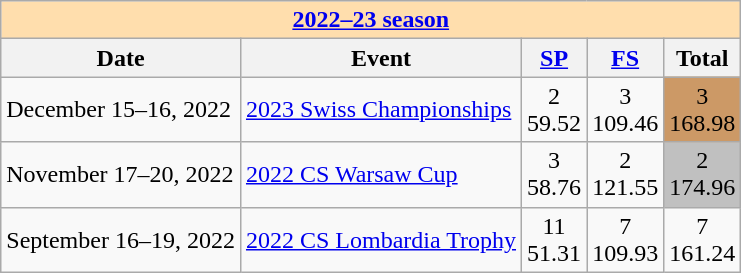<table class="wikitable">
<tr>
<th style="background-color: #ffdead; " colspan=5 align=center><a href='#'>2022–23 season</a></th>
</tr>
<tr>
<th>Date</th>
<th>Event</th>
<th><a href='#'>SP</a></th>
<th><a href='#'>FS</a></th>
<th>Total</th>
</tr>
<tr>
<td>December 15–16, 2022</td>
<td><a href='#'>2023 Swiss Championships</a></td>
<td align=center>2 <br> 59.52</td>
<td align=center>3 <br> 109.46</td>
<td align=center bgcolor=cc9966>3 <br> 168.98</td>
</tr>
<tr>
<td>November 17–20, 2022</td>
<td><a href='#'>2022 CS Warsaw Cup</a></td>
<td align=center>3 <br> 58.76</td>
<td align=center>2 <br> 121.55</td>
<td align=center bgcolor=silver>2 <br> 174.96</td>
</tr>
<tr>
<td>September 16–19, 2022</td>
<td><a href='#'>2022 CS Lombardia Trophy</a></td>
<td align=center>11 <br> 51.31</td>
<td align=center>7 <br> 109.93</td>
<td align=center>7 <br> 161.24</td>
</tr>
</table>
